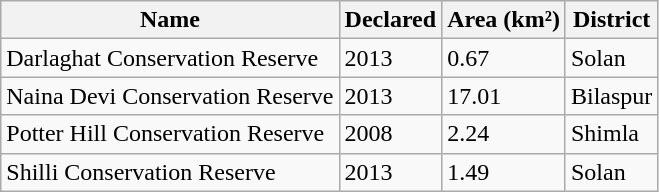<table class="wikitable sortable">
<tr>
<th>Name</th>
<th>Declared</th>
<th>Area (km²)</th>
<th>District</th>
</tr>
<tr>
<td>Darlaghat Conservation Reserve</td>
<td>2013</td>
<td>0.67</td>
<td>Solan</td>
</tr>
<tr>
<td>Naina Devi Conservation Reserve</td>
<td>2013</td>
<td>17.01</td>
<td>Bilaspur</td>
</tr>
<tr>
<td>Potter Hill Conservation Reserve</td>
<td>2008</td>
<td>2.24</td>
<td>Shimla</td>
</tr>
<tr>
<td>Shilli Conservation Reserve</td>
<td>2013</td>
<td>1.49</td>
<td>Solan</td>
</tr>
</table>
